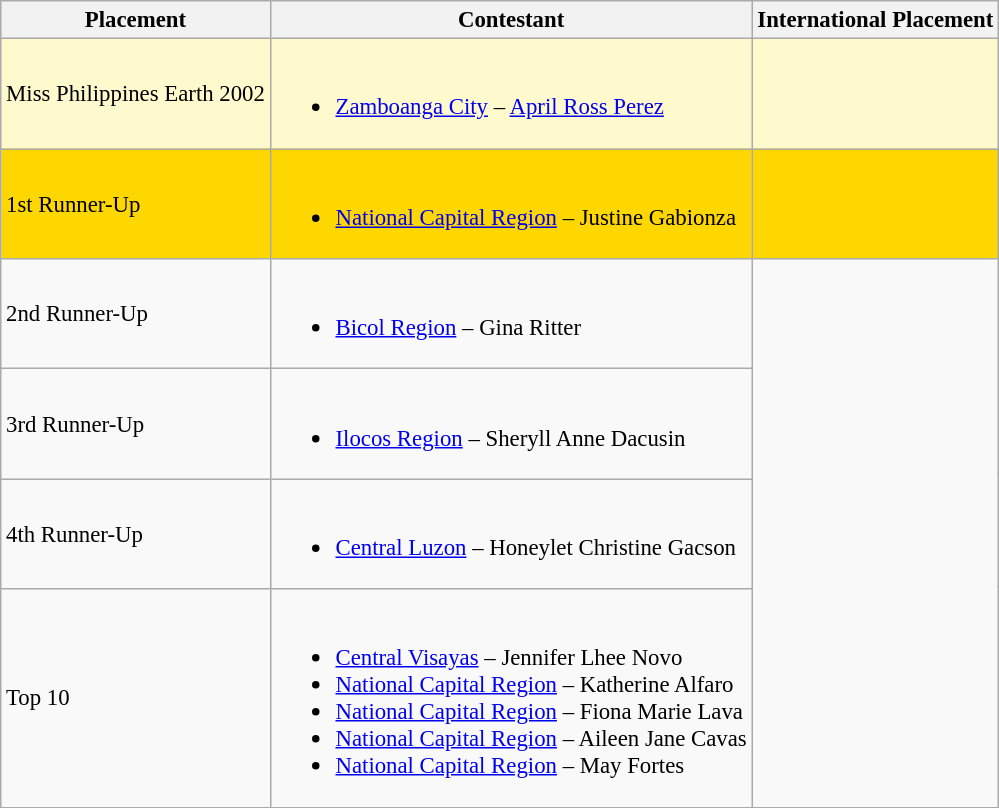<table class="wikitable sortable" style="font-size: 95%;">
<tr>
<th>Placement</th>
<th>Contestant</th>
<th>International Placement</th>
</tr>
<tr style="background:#FFFACD;">
<td>Miss Philippines Earth 2002</td>
<td><br><ul><li><a href='#'>Zamboanga City</a> – <a href='#'>April Ross Perez</a></li></ul></td>
<td></td>
</tr>
<tr style="background:gold;">
<td>1st Runner-Up</td>
<td><br><ul><li><a href='#'>National Capital Region</a> – Justine Gabionza</li></ul></td>
<td></td>
</tr>
<tr>
<td>2nd Runner-Up</td>
<td><br><ul><li><a href='#'>Bicol Region</a> – Gina Ritter</li></ul></td>
</tr>
<tr>
<td>3rd Runner-Up</td>
<td><br><ul><li><a href='#'>Ilocos Region</a> – Sheryll Anne Dacusin</li></ul></td>
</tr>
<tr>
<td>4th Runner-Up</td>
<td><br><ul><li><a href='#'>Central Luzon</a> – Honeylet Christine Gacson</li></ul></td>
</tr>
<tr>
<td>Top 10</td>
<td><br><ul><li><a href='#'>Central Visayas</a> – Jennifer Lhee Novo</li><li><a href='#'>National Capital Region</a> – Katherine Alfaro</li><li><a href='#'>National Capital Region</a> – Fiona Marie Lava</li><li><a href='#'>National Capital Region</a> – Aileen Jane Cavas</li><li><a href='#'>National Capital Region</a> – May Fortes</li></ul></td>
</tr>
</table>
